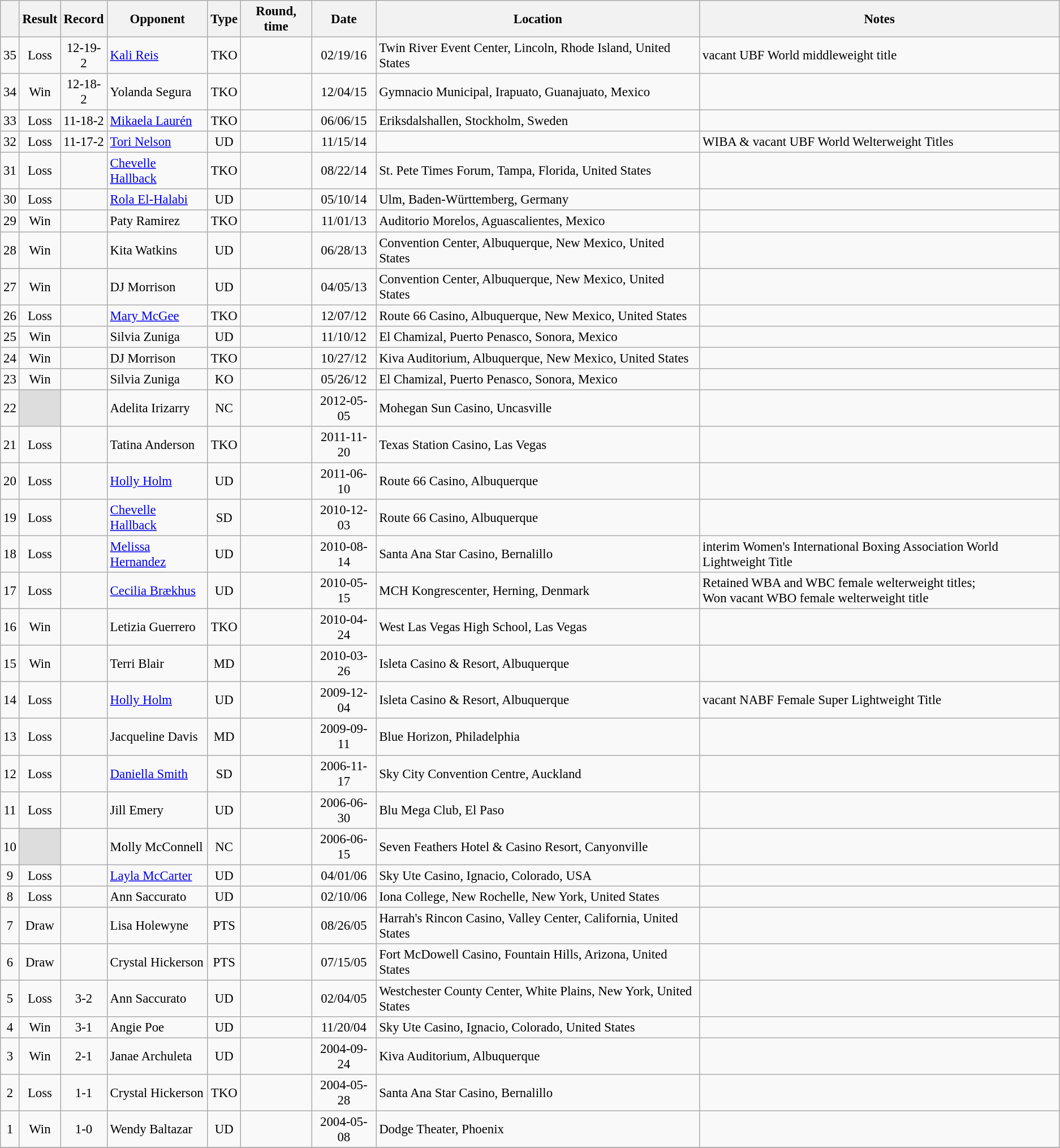<table class="wikitable" style="text-align:center; font-size:95%">
<tr>
<th></th>
<th>Result</th>
<th>Record</th>
<th>Opponent</th>
<th>Type</th>
<th>Round, time</th>
<th>Date</th>
<th>Location</th>
<th>Notes</th>
</tr>
<tr>
<td>35</td>
<td>Loss</td>
<td>12-19-2</td>
<td style="text-align:left;"><a href='#'>Kali Reis</a></td>
<td>TKO</td>
<td></td>
<td>02/19/16</td>
<td style="text-align:left;">Twin River Event Center, Lincoln, Rhode Island, United States</td>
<td style="text-align:left;">vacant UBF World middleweight title</td>
</tr>
<tr>
<td>34</td>
<td>Win</td>
<td>12-18-2</td>
<td style="text-align:left;">Yolanda Segura</td>
<td>TKO</td>
<td></td>
<td>12/04/15</td>
<td style="text-align:left;">Gymnacio Municipal, Irapuato, Guanajuato, Mexico</td>
<td style="text-align:left;"></td>
</tr>
<tr>
<td>33</td>
<td>Loss</td>
<td>11-18-2</td>
<td style="text-align:left;"><a href='#'>Mikaela Laurén</a></td>
<td>TKO</td>
<td></td>
<td>06/06/15</td>
<td style="text-align:left;">Eriksdalshallen, Stockholm, Sweden</td>
<td style="text-align:left;"></td>
</tr>
<tr>
<td>32</td>
<td>Loss</td>
<td>11-17-2</td>
<td style="text-align:left;"><a href='#'>Tori Nelson</a></td>
<td>UD</td>
<td></td>
<td>11/15/14</td>
<td style="text-align:left;"></td>
<td style="text-align:left;">WIBA & vacant UBF World Welterweight Titles</td>
</tr>
<tr>
<td>31</td>
<td>Loss</td>
<td></td>
<td style="text-align:left;"><a href='#'>Chevelle Hallback</a></td>
<td>TKO</td>
<td></td>
<td>08/22/14</td>
<td style="text-align:left;">St. Pete Times Forum, Tampa, Florida, United States</td>
<td style="text-align:left;"></td>
</tr>
<tr>
<td>30</td>
<td>Loss</td>
<td></td>
<td style="text-align:left;"><a href='#'>Rola El-Halabi</a></td>
<td>UD</td>
<td></td>
<td>05/10/14</td>
<td style="text-align:left;">Ulm, Baden-Württemberg, Germany</td>
<td style="text-align:left;"></td>
</tr>
<tr>
<td>29</td>
<td>Win</td>
<td></td>
<td style="text-align:left;">Paty Ramirez</td>
<td>TKO</td>
<td></td>
<td>11/01/13</td>
<td style="text-align:left;">Auditorio Morelos, Aguascalientes, Mexico</td>
<td style="text-align:left;"></td>
</tr>
<tr>
<td>28</td>
<td>Win</td>
<td></td>
<td style="text-align:left;">Kita Watkins</td>
<td>UD</td>
<td></td>
<td>06/28/13</td>
<td style="text-align:left;">Convention Center, Albuquerque, New Mexico, United States</td>
<td style="text-align:left;"></td>
</tr>
<tr>
<td>27</td>
<td>Win</td>
<td></td>
<td style="text-align:left;">DJ Morrison</td>
<td>UD</td>
<td></td>
<td>04/05/13</td>
<td style="text-align:left;">Convention Center, Albuquerque, New Mexico, United States</td>
<td style="text-align:left;"></td>
</tr>
<tr>
<td>26</td>
<td>Loss</td>
<td></td>
<td style="text-align:left;"><a href='#'>Mary McGee</a></td>
<td>TKO</td>
<td></td>
<td>12/07/12</td>
<td style="text-align:left;">Route 66 Casino, Albuquerque, New Mexico, United States</td>
<td style="text-align:left;"></td>
</tr>
<tr>
<td>25</td>
<td>Win</td>
<td></td>
<td style="text-align:left;">Silvia Zuniga</td>
<td>UD</td>
<td></td>
<td>11/10/12</td>
<td style="text-align:left;">El Chamizal, Puerto Penasco, Sonora, Mexico</td>
<td style="text-align:left;"></td>
</tr>
<tr>
<td>24</td>
<td>Win</td>
<td></td>
<td style="text-align:left;">DJ Morrison</td>
<td>TKO</td>
<td></td>
<td>10/27/12</td>
<td style="text-align:left;">Kiva Auditorium, Albuquerque, New Mexico, United States</td>
<td style="text-align:left;"></td>
</tr>
<tr>
<td>23</td>
<td>Win</td>
<td></td>
<td style="text-align:left;">Silvia Zuniga</td>
<td>KO</td>
<td></td>
<td>05/26/12</td>
<td style="text-align:left;">El Chamizal, Puerto Penasco, Sonora, Mexico</td>
<td style="text-align:left;"></td>
</tr>
<tr>
<td>22</td>
<td style="background:#DDD"></td>
<td></td>
<td style="text-align:left;">Adelita Irizarry</td>
<td>NC</td>
<td></td>
<td>2012-05-05</td>
<td style="text-align:left;">Mohegan Sun Casino, Uncasville</td>
<td style="text-align:left;"></td>
</tr>
<tr>
<td>21</td>
<td>Loss</td>
<td></td>
<td style="text-align:left;">Tatina Anderson</td>
<td>TKO</td>
<td></td>
<td>2011-11-20</td>
<td style="text-align:left;">Texas Station Casino, Las Vegas</td>
<td style="text-align:left;"></td>
</tr>
<tr>
<td>20</td>
<td>Loss</td>
<td></td>
<td style="text-align:left;"><a href='#'>Holly Holm</a></td>
<td>UD</td>
<td></td>
<td>2011-06-10</td>
<td style="text-align:left;">Route 66 Casino, Albuquerque</td>
<td style="text-align:left;"></td>
</tr>
<tr>
<td>19</td>
<td>Loss</td>
<td></td>
<td style="text-align:left;"><a href='#'>Chevelle Hallback</a></td>
<td>SD</td>
<td></td>
<td>2010-12-03</td>
<td style="text-align:left;">Route 66 Casino, Albuquerque</td>
<td style="text-align:left;"></td>
</tr>
<tr>
<td>18</td>
<td>Loss</td>
<td></td>
<td style="text-align:left;"><a href='#'>Melissa Hernandez</a></td>
<td>UD</td>
<td></td>
<td>2010-08-14</td>
<td style="text-align:left;">Santa Ana Star Casino, Bernalillo</td>
<td style="text-align:left;">interim Women's International Boxing Association World Lightweight Title</td>
</tr>
<tr>
<td>17</td>
<td>Loss</td>
<td></td>
<td style="text-align:left;"><a href='#'>Cecilia Brækhus</a></td>
<td>UD</td>
<td></td>
<td>2010-05-15</td>
<td style="text-align:left;">MCH Kongrescenter, Herning, Denmark</td>
<td style="text-align:left;">Retained WBA and WBC female welterweight titles;<br>Won vacant WBO female welterweight title</td>
</tr>
<tr>
<td>16</td>
<td>Win</td>
<td></td>
<td style="text-align:left;">Letizia Guerrero</td>
<td>TKO</td>
<td></td>
<td>2010-04-24</td>
<td style="text-align:left;">West Las Vegas High School, Las Vegas</td>
<td style="text-align:left;"></td>
</tr>
<tr>
<td>15</td>
<td>Win</td>
<td></td>
<td style="text-align:left;">Terri Blair</td>
<td>MD</td>
<td></td>
<td>2010-03-26</td>
<td style="text-align:left;">Isleta Casino & Resort, Albuquerque</td>
<td style="text-align:left;"></td>
</tr>
<tr>
<td>14</td>
<td>Loss</td>
<td></td>
<td style="text-align:left;"><a href='#'>Holly Holm</a></td>
<td>UD</td>
<td></td>
<td>2009-12-04</td>
<td style="text-align:left;">Isleta Casino & Resort, Albuquerque</td>
<td style="text-align:left;">vacant NABF Female Super Lightweight Title</td>
</tr>
<tr>
<td>13</td>
<td>Loss</td>
<td></td>
<td style="text-align:left;">Jacqueline Davis</td>
<td>MD</td>
<td></td>
<td>2009-09-11</td>
<td style="text-align:left;">Blue Horizon, Philadelphia</td>
<td style="text-align:left;"></td>
</tr>
<tr>
<td>12</td>
<td>Loss</td>
<td></td>
<td style="text-align:left;"> <a href='#'>Daniella Smith</a></td>
<td>SD</td>
<td></td>
<td>2006-11-17</td>
<td style="text-align:left;">Sky City Convention Centre, Auckland</td>
<td style="text-align:left;"></td>
</tr>
<tr>
<td>11</td>
<td>Loss</td>
<td></td>
<td style="text-align:left;">Jill Emery</td>
<td>UD</td>
<td></td>
<td>2006-06-30</td>
<td style="text-align:left;">Blu Mega Club, El Paso</td>
<td style="text-align:left;"></td>
</tr>
<tr>
<td>10</td>
<td style="background:#DDD"></td>
<td></td>
<td style="text-align:left;">Molly McConnell</td>
<td>NC</td>
<td></td>
<td>2006-06-15</td>
<td style="text-align:left;">Seven Feathers Hotel & Casino Resort, Canyonville</td>
<td style="text-align:left;"></td>
</tr>
<tr>
<td>9</td>
<td>Loss</td>
<td></td>
<td style="text-align:left;"><a href='#'>Layla McCarter</a></td>
<td>UD</td>
<td></td>
<td>04/01/06</td>
<td style="text-align:left;">Sky Ute Casino, Ignacio, Colorado, USA</td>
<td style="text-align:left;"></td>
</tr>
<tr>
<td>8</td>
<td>Loss</td>
<td></td>
<td style="text-align:left;">Ann Saccurato</td>
<td>UD</td>
<td></td>
<td>02/10/06</td>
<td style="text-align:left;">Iona College, New Rochelle, New York, United States</td>
<td style="text-align:left;"></td>
</tr>
<tr>
<td>7</td>
<td>Draw</td>
<td></td>
<td style="text-align:left;">Lisa Holewyne</td>
<td>PTS</td>
<td></td>
<td>08/26/05</td>
<td style="text-align:left;">Harrah's Rincon Casino, Valley Center, California, United States</td>
<td style="text-align:left;"></td>
</tr>
<tr>
<td>6</td>
<td>Draw</td>
<td></td>
<td style="text-align:left;">Crystal Hickerson</td>
<td>PTS</td>
<td></td>
<td>07/15/05</td>
<td style="text-align:left;">Fort McDowell Casino, Fountain Hills, Arizona, United States</td>
<td style="text-align:left;"></td>
</tr>
<tr>
<td>5</td>
<td>Loss</td>
<td>3-2</td>
<td style="text-align:left;">Ann Saccurato</td>
<td>UD</td>
<td></td>
<td>02/04/05</td>
<td style="text-align:left;">Westchester County Center, White Plains, New York, United States</td>
<td style="text-align:left;"></td>
</tr>
<tr>
<td>4</td>
<td>Win</td>
<td>3-1</td>
<td style="text-align:left;">Angie Poe</td>
<td>UD</td>
<td></td>
<td>11/20/04</td>
<td style="text-align:left;">Sky Ute Casino, Ignacio, Colorado, United States</td>
<td style="text-align:left;"></td>
</tr>
<tr>
<td>3</td>
<td>Win</td>
<td>2-1</td>
<td style="text-align:left;">Janae Archuleta</td>
<td>UD</td>
<td></td>
<td>2004-09-24</td>
<td style="text-align:left;">Kiva Auditorium, Albuquerque</td>
<td style="text-align:left;"></td>
</tr>
<tr>
<td>2</td>
<td>Loss</td>
<td>1-1</td>
<td style="text-align:left;">Crystal Hickerson</td>
<td>TKO</td>
<td></td>
<td>2004-05-28</td>
<td style="text-align:left;">Santa Ana Star Casino, Bernalillo</td>
<td style="text-align:left;"></td>
</tr>
<tr>
<td>1</td>
<td>Win</td>
<td>1-0</td>
<td style="text-align:left;">Wendy Baltazar</td>
<td>UD</td>
<td></td>
<td>2004-05-08</td>
<td style="text-align:left;">Dodge Theater, Phoenix</td>
<td style="text-align:left;"></td>
</tr>
<tr>
</tr>
</table>
